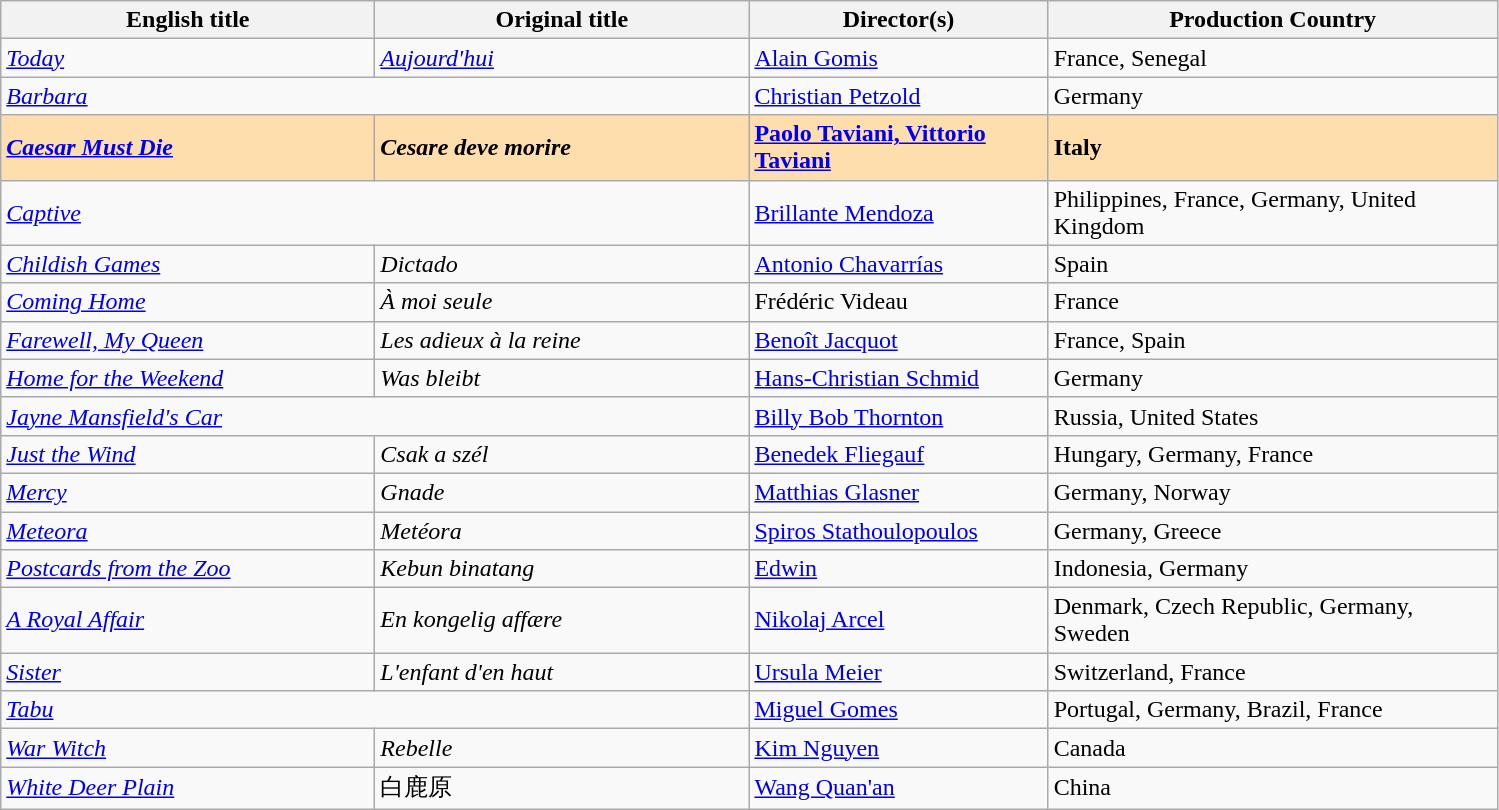<table class="sortable wikitable" width="79%" cellpadding="5">
<tr>
<th width="25%">English title</th>
<th width="25%">Original title</th>
<th width="20%">Director(s)</th>
<th width="30%">Production Country</th>
</tr>
<tr>
<td><a href='#'><em>Today</em></a></td>
<td><em><a href='#'>Aujourd'hui</a></em></td>
<td><a href='#'>Alain Gomis</a></td>
<td>France, Senegal</td>
</tr>
<tr>
<td colspan="2"><em><a href='#'>Barbara</a></em></td>
<td><a href='#'>Christian Petzold</a></td>
<td>Germany</td>
</tr>
<tr style="background:#FFDEAD;">
<td><strong><em><a href='#'>Caesar Must Die</a></em></strong></td>
<td><strong><em>Cesare deve morire</em></strong></td>
<td><a href='#'><strong>Paolo Taviani, Vittorio Taviani</strong></a></td>
<td><strong>Italy</strong></td>
</tr>
<tr>
<td colspan="2"><em><a href='#'>Captive</a></em></td>
<td><a href='#'>Brillante Mendoza</a></td>
<td>Philippines, France, Germany, United Kingdom</td>
</tr>
<tr>
<td><em><a href='#'>Childish Games</a></em></td>
<td><em>Dictado</em></td>
<td><a href='#'>Antonio Chavarrías</a></td>
<td>Spain</td>
</tr>
<tr>
<td><em><a href='#'>Coming Home</a></em></td>
<td><em>À moi seule</em></td>
<td>Frédéric Videau</td>
<td>France</td>
</tr>
<tr>
<td><em><a href='#'>Farewell, My Queen</a></em></td>
<td><em>Les adieux à la reine</em></td>
<td><a href='#'>Benoît Jacquot</a></td>
<td>France, Spain</td>
</tr>
<tr>
<td><em><a href='#'>Home for the Weekend</a></em></td>
<td><em>Was bleibt</em></td>
<td><a href='#'>Hans-Christian Schmid</a></td>
<td>Germany</td>
</tr>
<tr>
<td colspan="2"><em><a href='#'>Jayne Mansfield's Car</a></em></td>
<td><a href='#'>Billy Bob Thornton</a></td>
<td>Russia, United States</td>
</tr>
<tr>
<td><em><a href='#'>Just the Wind</a></em></td>
<td><em>Csak a szél</em></td>
<td><a href='#'>Benedek Fliegauf</a></td>
<td>Hungary, Germany, France</td>
</tr>
<tr>
<td><em><a href='#'>Mercy</a></em></td>
<td><em>Gnade</em></td>
<td><a href='#'>Matthias Glasner</a></td>
<td>Germany, Norway</td>
</tr>
<tr>
<td><em><a href='#'>Meteora</a></em></td>
<td><em>Metéora</em></td>
<td><a href='#'>Spiros Stathoulopoulos</a></td>
<td>Germany, Greece</td>
</tr>
<tr>
<td><em><a href='#'>Postcards from the Zoo</a></em></td>
<td><em>Kebun binatang</em></td>
<td><a href='#'>Edwin</a></td>
<td>Indonesia, Germany</td>
</tr>
<tr>
<td><em><a href='#'>A Royal Affair</a></em></td>
<td><em>En kongelig affære</em></td>
<td><a href='#'>Nikolaj Arcel</a></td>
<td>Denmark, Czech Republic, Germany, Sweden</td>
</tr>
<tr>
<td><em><a href='#'>Sister</a></em></td>
<td><em>L'enfant d'en haut</em></td>
<td><a href='#'>Ursula Meier</a></td>
<td>Switzerland, France</td>
</tr>
<tr>
<td colspan="2"><em><a href='#'>Tabu</a></em></td>
<td><a href='#'>Miguel Gomes</a></td>
<td>Portugal, Germany, Brazil, France</td>
</tr>
<tr>
<td><em><a href='#'>War Witch</a></em></td>
<td><em>Rebelle</em></td>
<td><a href='#'>Kim Nguyen</a></td>
<td>Canada</td>
</tr>
<tr>
<td><em><a href='#'>White Deer Plain</a></em></td>
<td>白鹿原</td>
<td><a href='#'>Wang Quan'an</a></td>
<td>China</td>
</tr>
</table>
